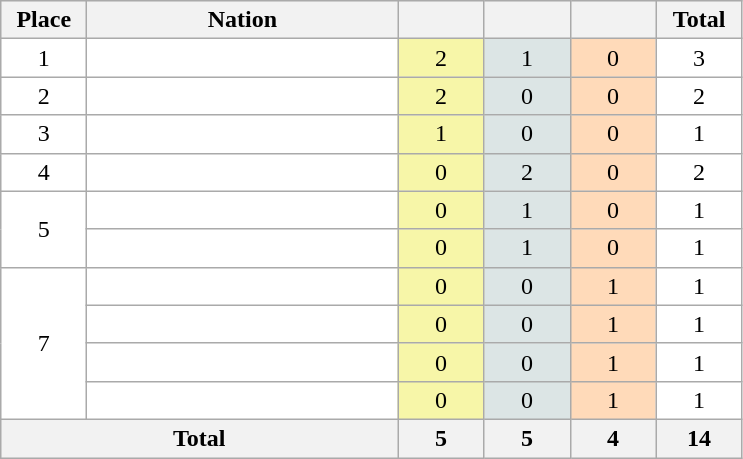<table class="wikitable" style="border:1px solid #AAAAAA">
<tr bgcolor="#EFEFEF">
<th width=50>Place</th>
<th width=200>Nation</th>
<th width=50></th>
<th width=50></th>
<th width=50></th>
<th width=50>Total</th>
</tr>
<tr align=center bgcolor="#FFFFFF">
<td>1</td>
<td align="left"></td>
<td style="background:#F7F6A8;">2</td>
<td style="background:#DCE5E5;">1</td>
<td style="background:#FFDAB9;">0</td>
<td>3</td>
</tr>
<tr align=center bgcolor="#FFFFFF">
<td>2</td>
<td align="left"></td>
<td style="background:#F7F6A8;">2</td>
<td style="background:#DCE5E5;">0</td>
<td style="background:#FFDAB9;">0</td>
<td>2</td>
</tr>
<tr align=center bgcolor="#FFFFFF">
<td>3</td>
<td align="left"></td>
<td style="background:#F7F6A8;">1</td>
<td style="background:#DCE5E5;">0</td>
<td style="background:#FFDAB9;">0</td>
<td>1</td>
</tr>
<tr align=center bgcolor="#FFFFFF">
<td>4</td>
<td align="left"></td>
<td style="background:#F7F6A8;">0</td>
<td style="background:#DCE5E5;">2</td>
<td style="background:#FFDAB9;">0</td>
<td>2</td>
</tr>
<tr align=center bgcolor="#FFFFFF">
<td rowspan=2>5</td>
<td align="left"></td>
<td style="background:#F7F6A8;">0</td>
<td style="background:#DCE5E5;">1</td>
<td style="background:#FFDAB9;">0</td>
<td>1</td>
</tr>
<tr align=center bgcolor="#FFFFFF">
<td align="left"></td>
<td style="background:#F7F6A8;">0</td>
<td style="background:#DCE5E5;">1</td>
<td style="background:#FFDAB9;">0</td>
<td>1</td>
</tr>
<tr align=center bgcolor="#FFFFFF">
<td rowspan=4>7</td>
<td align="left"></td>
<td style="background:#F7F6A8;">0</td>
<td style="background:#DCE5E5;">0</td>
<td style="background:#FFDAB9;">1</td>
<td>1</td>
</tr>
<tr align=center bgcolor="#FFFFFF">
<td align="left"></td>
<td style="background:#F7F6A8;">0</td>
<td style="background:#DCE5E5;">0</td>
<td style="background:#FFDAB9;">1</td>
<td>1</td>
</tr>
<tr align=center bgcolor="#FFFFFF">
<td align="left"></td>
<td style="background:#F7F6A8;">0</td>
<td style="background:#DCE5E5;">0</td>
<td style="background:#FFDAB9;">1</td>
<td>1</td>
</tr>
<tr align=center bgcolor="#FFFFFF">
<td align="left"></td>
<td style="background:#F7F6A8;">0</td>
<td style="background:#DCE5E5;">0</td>
<td style="background:#FFDAB9;">1</td>
<td>1</td>
</tr>
<tr bgcolor="#EFEFEF">
<th colspan=2>Total</th>
<th>5</th>
<th>5</th>
<th>4</th>
<th>14</th>
</tr>
</table>
